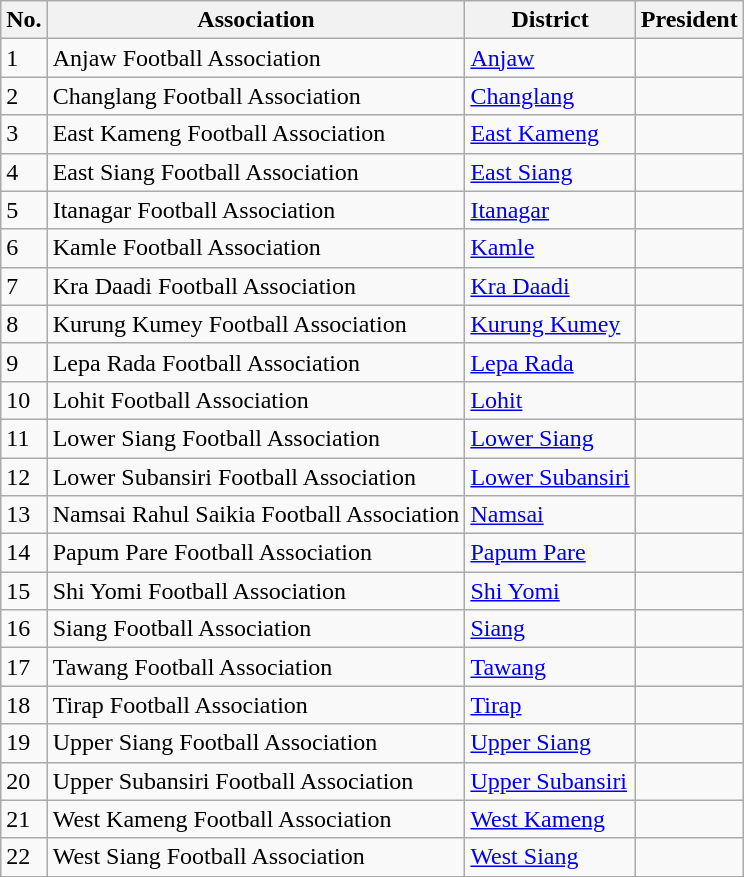<table class="wikitable sortable">
<tr>
<th>No.</th>
<th>Association</th>
<th>District</th>
<th>President</th>
</tr>
<tr>
<td>1</td>
<td>Anjaw Football Association</td>
<td><a href='#'>Anjaw</a></td>
<td></td>
</tr>
<tr>
<td>2</td>
<td>Changlang Football Association</td>
<td><a href='#'>Changlang</a></td>
<td></td>
</tr>
<tr>
<td>3</td>
<td>East Kameng Football Association</td>
<td><a href='#'>East Kameng</a></td>
<td></td>
</tr>
<tr>
<td>4</td>
<td>East Siang Football Association</td>
<td><a href='#'>East Siang</a></td>
<td></td>
</tr>
<tr>
<td>5</td>
<td>Itanagar Football Association</td>
<td><a href='#'>Itanagar</a></td>
<td></td>
</tr>
<tr>
<td>6</td>
<td>Kamle Football Association</td>
<td><a href='#'>Kamle</a></td>
<td></td>
</tr>
<tr>
<td>7</td>
<td>Kra Daadi Football Association</td>
<td><a href='#'>Kra Daadi</a></td>
<td></td>
</tr>
<tr>
<td>8</td>
<td>Kurung Kumey Football Association</td>
<td><a href='#'>Kurung Kumey</a></td>
<td></td>
</tr>
<tr>
<td>9</td>
<td>Lepa Rada Football Association</td>
<td><a href='#'>Lepa Rada</a></td>
<td></td>
</tr>
<tr>
<td>10</td>
<td>Lohit Football Association</td>
<td><a href='#'>Lohit</a></td>
<td></td>
</tr>
<tr>
<td>11</td>
<td>Lower Siang Football Association</td>
<td><a href='#'>Lower Siang</a></td>
<td></td>
</tr>
<tr>
<td>12</td>
<td>Lower Subansiri Football Association</td>
<td><a href='#'>Lower Subansiri</a></td>
<td></td>
</tr>
<tr>
<td>13</td>
<td>Namsai Rahul Saikia Football Association</td>
<td><a href='#'>Namsai</a></td>
<td></td>
</tr>
<tr>
<td>14</td>
<td>Papum Pare Football Association</td>
<td><a href='#'>Papum Pare</a></td>
<td></td>
</tr>
<tr>
<td>15</td>
<td>Shi Yomi Football Association</td>
<td><a href='#'>Shi Yomi</a></td>
<td></td>
</tr>
<tr>
<td>16</td>
<td>Siang Football Association</td>
<td><a href='#'>Siang</a></td>
<td></td>
</tr>
<tr>
<td>17</td>
<td>Tawang Football Association</td>
<td><a href='#'>Tawang</a></td>
<td></td>
</tr>
<tr>
<td>18</td>
<td>Tirap Football Association</td>
<td><a href='#'>Tirap</a></td>
<td></td>
</tr>
<tr>
<td>19</td>
<td>Upper Siang Football Association</td>
<td><a href='#'>Upper Siang</a></td>
<td></td>
</tr>
<tr>
<td>20</td>
<td>Upper Subansiri Football Association</td>
<td><a href='#'>Upper Subansiri</a></td>
<td></td>
</tr>
<tr>
<td>21</td>
<td>West Kameng Football Association</td>
<td><a href='#'>West Kameng</a></td>
<td></td>
</tr>
<tr>
<td>22</td>
<td>West Siang Football Association</td>
<td><a href='#'>West Siang</a></td>
<td></td>
</tr>
</table>
